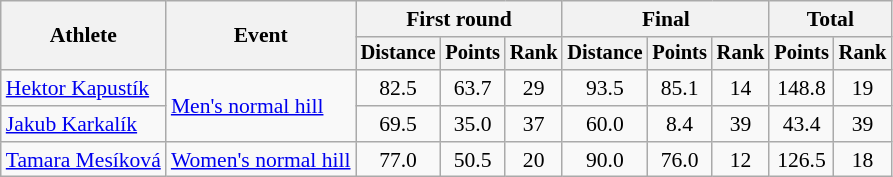<table class="wikitable" style="font-size:90%">
<tr>
<th rowspan=2>Athlete</th>
<th rowspan=2>Event</th>
<th colspan=3>First round</th>
<th colspan=3>Final</th>
<th colspan=2>Total</th>
</tr>
<tr style="font-size:95%">
<th>Distance</th>
<th>Points</th>
<th>Rank</th>
<th>Distance</th>
<th>Points</th>
<th>Rank</th>
<th>Points</th>
<th>Rank</th>
</tr>
<tr align=center>
<td align=left><a href='#'>Hektor Kapustík</a></td>
<td align=left rowspan=2><a href='#'>Men's normal hill</a></td>
<td>82.5</td>
<td>63.7</td>
<td>29</td>
<td>93.5</td>
<td>85.1</td>
<td>14</td>
<td>148.8</td>
<td>19</td>
</tr>
<tr align=center>
<td align=left><a href='#'>Jakub Karkalík</a></td>
<td>69.5</td>
<td>35.0</td>
<td>37</td>
<td>60.0</td>
<td>8.4</td>
<td>39</td>
<td>43.4</td>
<td>39</td>
</tr>
<tr align=center>
<td align=left><a href='#'>Tamara Mesíková</a></td>
<td align=left><a href='#'>Women's normal hill</a></td>
<td>77.0</td>
<td>50.5</td>
<td>20</td>
<td>90.0</td>
<td>76.0</td>
<td>12</td>
<td>126.5</td>
<td>18</td>
</tr>
</table>
